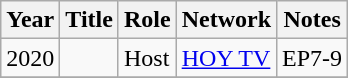<table class="wikitable plainrowheaders">
<tr>
<th scope="col">Year</th>
<th scope="col">Title</th>
<th scope="col">Role</th>
<th scope="col">Network</th>
<th scope="col">Notes</th>
</tr>
<tr>
<td>2020</td>
<td><em></em></td>
<td>Host</td>
<td><a href='#'>HOY TV</a></td>
<td>EP7-9</td>
</tr>
<tr>
</tr>
</table>
